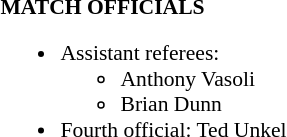<table style="width:100%; font-size:90%;">
<tr>
<td style="width:50%; vertical-align:top;"><br><strong>MATCH OFFICIALS</strong><ul><li>Assistant referees:<ul><li>Anthony Vasoli</li><li>Brian Dunn</li></ul></li><li>Fourth official: Ted Unkel</li></ul></td>
</tr>
</table>
